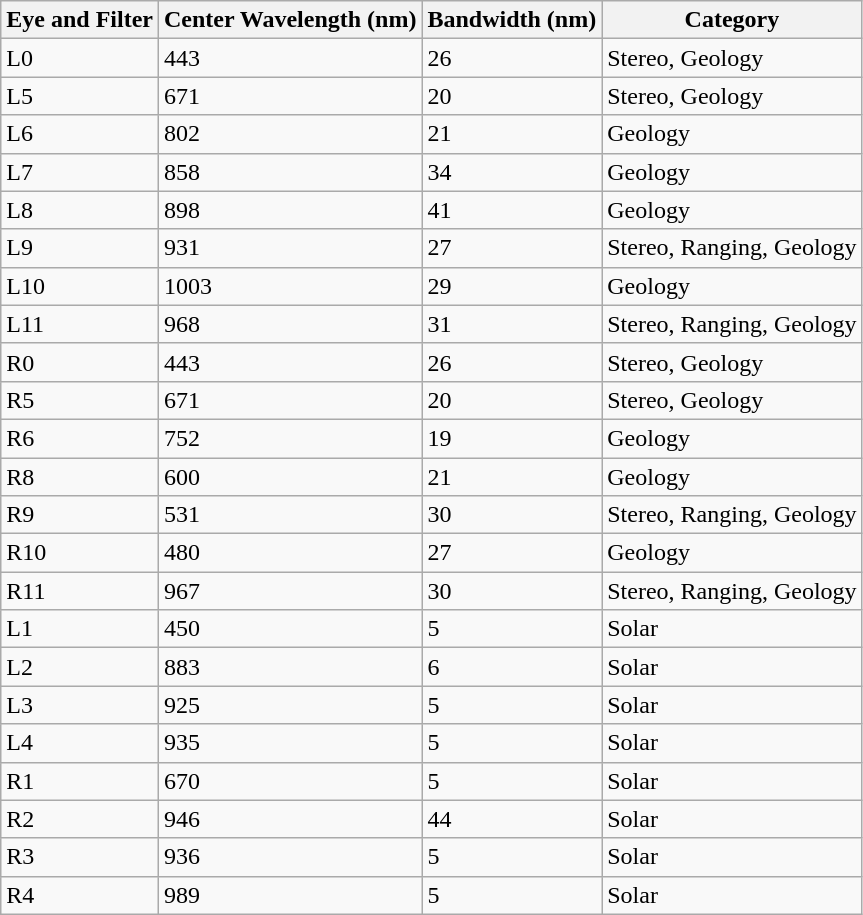<table class="wikitable sortable">
<tr>
<th>Eye and Filter</th>
<th>Center Wavelength (nm)</th>
<th>Bandwidth (nm)</th>
<th>Category</th>
</tr>
<tr>
<td>L0</td>
<td>443</td>
<td>26</td>
<td>Stereo, Geology</td>
</tr>
<tr>
<td>L5</td>
<td>671</td>
<td>20</td>
<td>Stereo, Geology</td>
</tr>
<tr>
<td>L6</td>
<td>802</td>
<td>21</td>
<td>Geology</td>
</tr>
<tr>
<td>L7</td>
<td>858</td>
<td>34</td>
<td>Geology</td>
</tr>
<tr>
<td>L8</td>
<td>898</td>
<td>41</td>
<td>Geology</td>
</tr>
<tr>
<td>L9</td>
<td>931</td>
<td>27</td>
<td>Stereo, Ranging, Geology</td>
</tr>
<tr>
<td>L10</td>
<td>1003</td>
<td>29</td>
<td>Geology</td>
</tr>
<tr>
<td>L11</td>
<td>968</td>
<td>31</td>
<td>Stereo, Ranging, Geology</td>
</tr>
<tr>
<td>R0</td>
<td>443</td>
<td>26</td>
<td>Stereo, Geology</td>
</tr>
<tr>
<td>R5</td>
<td>671</td>
<td>20</td>
<td>Stereo, Geology</td>
</tr>
<tr>
<td>R6</td>
<td>752</td>
<td>19</td>
<td>Geology</td>
</tr>
<tr>
<td>R8</td>
<td>600</td>
<td>21</td>
<td>Geology</td>
</tr>
<tr>
<td>R9</td>
<td>531</td>
<td>30</td>
<td>Stereo, Ranging, Geology</td>
</tr>
<tr>
<td>R10</td>
<td>480</td>
<td>27</td>
<td>Geology</td>
</tr>
<tr>
<td>R11</td>
<td>967</td>
<td>30</td>
<td>Stereo, Ranging, Geology</td>
</tr>
<tr>
<td>L1</td>
<td>450</td>
<td>5</td>
<td>Solar</td>
</tr>
<tr>
<td>L2</td>
<td>883</td>
<td>6</td>
<td>Solar</td>
</tr>
<tr>
<td>L3</td>
<td>925</td>
<td>5</td>
<td>Solar</td>
</tr>
<tr>
<td>L4</td>
<td>935</td>
<td>5</td>
<td>Solar</td>
</tr>
<tr>
<td>R1</td>
<td>670</td>
<td>5</td>
<td>Solar</td>
</tr>
<tr>
<td>R2</td>
<td>946</td>
<td>44</td>
<td>Solar</td>
</tr>
<tr>
<td>R3</td>
<td>936</td>
<td>5</td>
<td>Solar</td>
</tr>
<tr>
<td>R4</td>
<td>989</td>
<td>5</td>
<td>Solar</td>
</tr>
</table>
